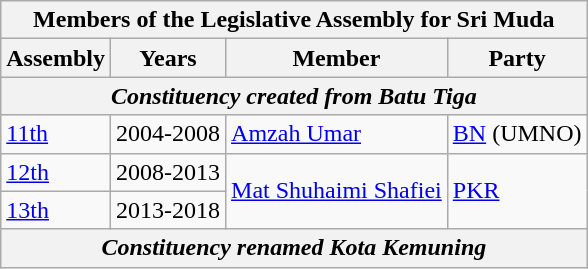<table class="wikitable">
<tr>
<th colspan="4">Members of the Legislative Assembly for Sri Muda</th>
</tr>
<tr>
<th>Assembly</th>
<th>Years</th>
<th>Member</th>
<th>Party</th>
</tr>
<tr>
<th colspan="4" align="center"><em>Constituency created from Batu Tiga</em></th>
</tr>
<tr>
<td><a href='#'>11th</a></td>
<td>2004-2008</td>
<td><a href='#'>Amzah Umar</a></td>
<td><a href='#'>BN</a> (UMNO)</td>
</tr>
<tr>
<td><a href='#'>12th</a></td>
<td>2008-2013</td>
<td rowspan="2"><a href='#'>Mat Shuhaimi Shafiei</a></td>
<td rowspan="2"><a href='#'>PKR</a></td>
</tr>
<tr>
<td><a href='#'>13th</a></td>
<td>2013-2018</td>
</tr>
<tr>
<th colspan="4" align="center"><em>Constituency renamed Kota Kemuning</em></th>
</tr>
</table>
